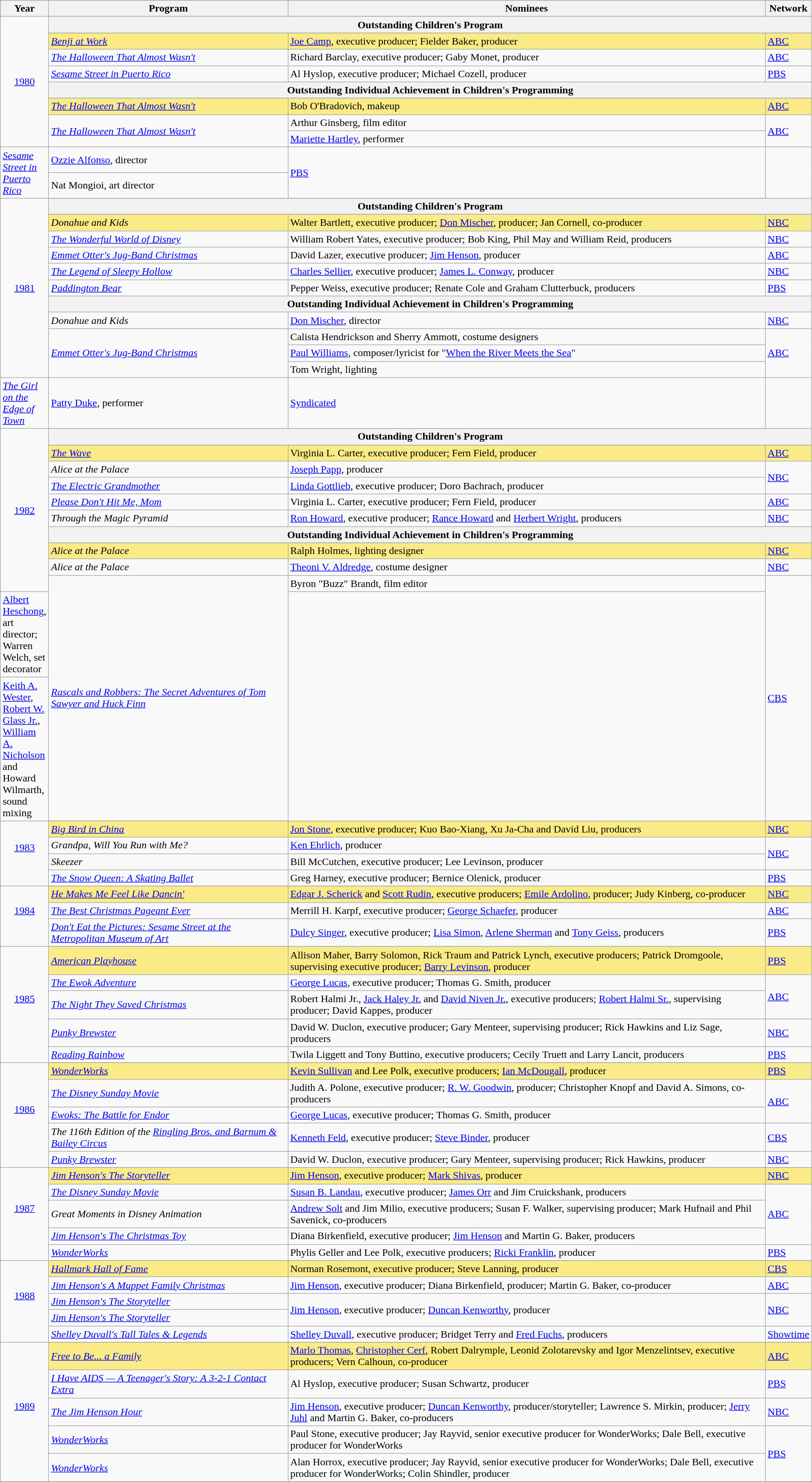<table class="wikitable" style="width:100%">
<tr bgcolor="#bebebe">
<th width="5%">Year</th>
<th width="30%">Program</th>
<th width="60%">Nominees</th>
<th width="5%">Network</th>
</tr>
<tr>
<td rowspan=11 style="text-align:center"><a href='#'>1980</a><br></td>
</tr>
<tr>
<th colspan="4">Outstanding Children's Program</th>
</tr>
<tr>
</tr>
<tr style="background:#FAEB86;">
<td><em><a href='#'>Benji at Work</a></em></td>
<td><a href='#'>Joe Camp</a>, executive producer; Fielder Baker, producer</td>
<td><a href='#'>ABC</a></td>
</tr>
<tr>
<td><em><a href='#'>The Halloween That Almost Wasn't</a></em></td>
<td>Richard Barclay, executive producer; Gaby Monet, producer</td>
<td><a href='#'>ABC</a></td>
</tr>
<tr>
<td><em><a href='#'>Sesame Street in Puerto Rico</a></em></td>
<td>Al Hyslop, executive producer; Michael Cozell, producer</td>
<td><a href='#'>PBS</a></td>
</tr>
<tr>
<th colspan="4">Outstanding Individual Achievement in Children's Programming</th>
</tr>
<tr>
</tr>
<tr style="background:#FAEB86;">
<td><em><a href='#'>The Halloween That Almost Wasn't</a></em></td>
<td>Bob O'Bradovich, makeup</td>
<td><a href='#'>ABC</a></td>
</tr>
<tr>
<td rowspan=2><em><a href='#'>The Halloween That Almost Wasn't</a></em></td>
<td>Arthur Ginsberg, film editor</td>
<td rowspan=2><a href='#'>ABC</a></td>
</tr>
<tr>
<td><a href='#'>Mariette Hartley</a>, performer</td>
</tr>
<tr>
<td rowspan=2><em><a href='#'>Sesame Street in Puerto Rico</a></em></td>
<td><a href='#'>Ozzie Alfonso</a>, director</td>
<td rowspan=2><a href='#'>PBS</a></td>
</tr>
<tr>
<td>Nat Mongioi, art director</td>
</tr>
<tr>
<td rowspan=13 style="text-align:center"><a href='#'>1981</a><br></td>
</tr>
<tr>
<th colspan="4">Outstanding Children's Program</th>
</tr>
<tr>
</tr>
<tr style="background:#FAEB86;">
<td><em>Donahue and Kids</em></td>
<td>Walter Bartlett, executive producer; <a href='#'>Don Mischer</a>, producer; Jan Cornell, co-producer</td>
<td><a href='#'>NBC</a></td>
</tr>
<tr>
<td><em><a href='#'>The Wonderful World of Disney</a></em><br></td>
<td>William Robert Yates, executive producer; Bob King, Phil May and William Reid, producers</td>
<td><a href='#'>NBC</a></td>
</tr>
<tr>
<td><em><a href='#'>Emmet Otter's Jug-Band Christmas</a></em></td>
<td>David Lazer, executive producer; <a href='#'>Jim Henson</a>, producer</td>
<td><a href='#'>ABC</a></td>
</tr>
<tr>
<td><em><a href='#'>The Legend of Sleepy Hollow</a></em></td>
<td><a href='#'>Charles Sellier</a>, executive producer; <a href='#'>James L. Conway</a>, producer</td>
<td><a href='#'>NBC</a></td>
</tr>
<tr>
<td><em><a href='#'>Paddington Bear</a></em></td>
<td>Pepper Weiss, executive producer; Renate Cole and Graham Clutterbuck, producers</td>
<td><a href='#'>PBS</a></td>
</tr>
<tr>
<th colspan="4">Outstanding Individual Achievement in Children's Programming </th>
</tr>
<tr>
<td><em>Donahue and Kids</em></td>
<td><a href='#'>Don Mischer</a>, director</td>
<td><a href='#'>NBC</a></td>
</tr>
<tr>
<td rowspan=3><em><a href='#'>Emmet Otter's Jug-Band Christmas</a></em></td>
<td>Calista Hendrickson and Sherry Ammott, costume designers</td>
<td rowspan=3><a href='#'>ABC</a></td>
</tr>
<tr>
<td><a href='#'>Paul Williams</a>, composer/lyricist for "<a href='#'>When the River Meets the Sea</a>"</td>
</tr>
<tr>
<td>Tom Wright, lighting</td>
</tr>
<tr>
<td><em><a href='#'>The Girl on the Edge of Town</a></em></td>
<td><a href='#'>Patty Duke</a>, performer</td>
<td><a href='#'>Syndicated</a></td>
</tr>
<tr>
<td rowspan=13 style="text-align:center"><a href='#'>1982</a><br></td>
</tr>
<tr>
<th colspan="4">Outstanding Children's Program</th>
</tr>
<tr>
</tr>
<tr style="background:#FAEB86;">
<td><em><a href='#'>The Wave</a></em></td>
<td>Virginia L. Carter, executive producer; Fern Field, producer</td>
<td><a href='#'>ABC</a></td>
</tr>
<tr>
<td><em>Alice at the Palace</em></td>
<td><a href='#'>Joseph Papp</a>, producer</td>
<td rowspan=2><a href='#'>NBC</a></td>
</tr>
<tr>
<td><em><a href='#'>The Electric Grandmother</a></em></td>
<td><a href='#'>Linda Gottlieb</a>, executive producer; Doro Bachrach, producer</td>
</tr>
<tr>
<td><em><a href='#'>Please Don't Hit Me, Mom</a></em></td>
<td>Virginia L. Carter, executive producer; Fern Field, producer</td>
<td><a href='#'>ABC</a></td>
</tr>
<tr>
<td><em>Through the Magic Pyramid</em></td>
<td><a href='#'>Ron Howard</a>, executive producer; <a href='#'>Rance Howard</a> and <a href='#'>Herbert Wright</a>, producers</td>
<td><a href='#'>NBC</a></td>
</tr>
<tr>
<th colspan="4">Outstanding Individual Achievement in Children's Programming </th>
</tr>
<tr>
</tr>
<tr style="background:#FAEB86;">
<td><em>Alice at the Palace</em></td>
<td>Ralph Holmes, lighting designer</td>
<td><a href='#'>NBC</a></td>
</tr>
<tr>
<td><em>Alice at the Palace</em></td>
<td><a href='#'>Theoni V. Aldredge</a>, costume designer</td>
<td><a href='#'>NBC</a></td>
</tr>
<tr>
<td rowspan=3><em><a href='#'>Rascals and Robbers: The Secret Adventures of Tom Sawyer and Huck Finn</a></em></td>
<td>Byron "Buzz" Brandt, film editor</td>
<td rowspan=3><a href='#'>CBS</a></td>
</tr>
<tr>
<td><a href='#'>Albert Heschong</a>, art director; Warren Welch, set decorator</td>
</tr>
<tr>
<td><a href='#'>Keith A. Wester</a>, <a href='#'>Robert W. Glass Jr.</a>, <a href='#'>William A. Nicholson</a> and Howard Wilmarth, sound mixing</td>
</tr>
<tr>
<td rowspan=5 style="text-align:center"><a href='#'>1983</a><br><br></td>
</tr>
<tr style="background:#FAEB86;">
<td><em><a href='#'>Big Bird in China</a></em></td>
<td><a href='#'>Jon Stone</a>, executive producer; Kuo Bao-Xiang, Xu Ja-Cha and David Liu, producers</td>
<td><a href='#'>NBC</a></td>
</tr>
<tr>
<td><em>Grandpa, Will You Run with Me?</em></td>
<td><a href='#'>Ken Ehrlich</a>, producer</td>
<td rowspan=2><a href='#'>NBC</a></td>
</tr>
<tr>
<td><em>Skeezer</em></td>
<td>Bill McCutchen, executive producer; Lee Levinson, producer</td>
</tr>
<tr>
<td><em><a href='#'>The Snow Queen: A Skating Ballet</a></em></td>
<td>Greg Harney, executive producer; Bernice Olenick, producer</td>
<td><a href='#'>PBS</a></td>
</tr>
<tr>
<td rowspan=4 style="text-align:center"><a href='#'>1984</a><br><br></td>
</tr>
<tr style="background:#FAEB86;">
<td><em><a href='#'>He Makes Me Feel Like Dancin'</a></em></td>
<td><a href='#'>Edgar J. Scherick</a> and <a href='#'>Scott Rudin</a>, executive producers; <a href='#'>Emile Ardolino</a>, producer; Judy Kinberg, co-producer</td>
<td><a href='#'>NBC</a></td>
</tr>
<tr>
<td><em><a href='#'>The Best Christmas Pageant Ever</a></em></td>
<td>Merrill H. Karpf, executive producer; <a href='#'>George Schaefer</a>, producer</td>
<td><a href='#'>ABC</a></td>
</tr>
<tr>
<td><em><a href='#'>Don't Eat the Pictures: Sesame Street at the Metropolitan Museum of Art</a></em></td>
<td><a href='#'>Dulcy Singer</a>, executive producer; <a href='#'>Lisa Simon</a>, <a href='#'>Arlene Sherman</a> and <a href='#'>Tony Geiss</a>, producers</td>
<td><a href='#'>PBS</a></td>
</tr>
<tr>
<td rowspan=6 style="text-align:center"><a href='#'>1985</a><br><br></td>
</tr>
<tr style="background:#FAEB86;">
<td><em><a href='#'>American Playhouse</a></em><br></td>
<td>Allison Maher, Barry Solomon, Rick Traum and Patrick Lynch, executive producers; Patrick Dromgoole, supervising executive producer; <a href='#'>Barry Levinson</a>, producer</td>
<td><a href='#'>PBS</a></td>
</tr>
<tr>
<td><em><a href='#'>The Ewok Adventure</a></em></td>
<td><a href='#'>George Lucas</a>, executive producer; Thomas G. Smith, producer</td>
<td rowspan=2><a href='#'>ABC</a></td>
</tr>
<tr>
<td><em><a href='#'>The Night They Saved Christmas</a></em></td>
<td>Robert Halmi Jr., <a href='#'>Jack Haley Jr.</a> and <a href='#'>David Niven Jr.</a>, executive producers; <a href='#'>Robert Halmi Sr.</a>, supervising producer;  David Kappes, producer</td>
</tr>
<tr>
<td><em><a href='#'>Punky Brewster</a></em></td>
<td>David W. Duclon, executive producer; Gary Menteer, supervising producer; Rick Hawkins and Liz Sage, producers</td>
<td><a href='#'>NBC</a></td>
</tr>
<tr>
<td><em><a href='#'>Reading Rainbow</a></em></td>
<td>Twila Liggett and Tony Buttino, executive producers; Cecily Truett and Larry Lancit, producers</td>
<td><a href='#'>PBS</a></td>
</tr>
<tr>
<td rowspan=6 style="text-align:center"><a href='#'>1986</a><br><br></td>
</tr>
<tr style="background:#FAEB86;">
<td><em><a href='#'>WonderWorks</a></em><br></td>
<td><a href='#'>Kevin Sullivan</a> and Lee Polk, executive producers; <a href='#'>Ian McDougall</a>, producer</td>
<td><a href='#'>PBS</a></td>
</tr>
<tr>
<td><em><a href='#'>The Disney Sunday Movie</a></em><br></td>
<td>Judith A. Polone, executive producer; <a href='#'>R. W. Goodwin</a>, producer; Christopher Knopf and David A. Simons, co-producers</td>
<td rowspan=2><a href='#'>ABC</a></td>
</tr>
<tr>
<td><em><a href='#'>Ewoks: The Battle for Endor</a></em></td>
<td><a href='#'>George Lucas</a>, executive producer; Thomas G. Smith, producer</td>
</tr>
<tr>
<td><em>The 116th Edition of the <a href='#'>Ringling Bros. and Barnum & Bailey Circus</a></em></td>
<td><a href='#'>Kenneth Feld</a>, executive producer; <a href='#'>Steve Binder</a>, producer</td>
<td><a href='#'>CBS</a></td>
</tr>
<tr>
<td><em><a href='#'>Punky Brewster</a></em></td>
<td>David W. Duclon, executive producer; Gary Menteer, supervising producer; Rick Hawkins, producer</td>
<td><a href='#'>NBC</a></td>
</tr>
<tr>
<td rowspan=6 style="text-align:center"><a href='#'>1987</a><br><br></td>
</tr>
<tr style="background:#FAEB86;">
<td><em><a href='#'>Jim Henson's The Storyteller</a></em><br></td>
<td><a href='#'>Jim Henson</a>, executive producer; <a href='#'>Mark Shivas</a>, producer</td>
<td><a href='#'>NBC</a></td>
</tr>
<tr>
<td><em><a href='#'>The Disney Sunday Movie</a></em><br></td>
<td><a href='#'>Susan B. Landau</a>, executive producer; <a href='#'>James Orr</a> and Jim Cruickshank, producers</td>
<td rowspan=3><a href='#'>ABC</a></td>
</tr>
<tr>
<td><em>Great Moments in Disney Animation</em></td>
<td><a href='#'>Andrew Solt</a> and Jim Milio, executive producers; Susan F. Walker, supervising producer; Mark Hufnail and Phil Savenick, co-producers</td>
</tr>
<tr>
<td><em><a href='#'>Jim Henson's The Christmas Toy</a></em></td>
<td>Diana Birkenfield, executive producer; <a href='#'>Jim Henson</a> and Martin G. Baker, producers</td>
</tr>
<tr>
<td><em><a href='#'>WonderWorks</a></em><br></td>
<td>Phylis Geller and Lee Polk, executive producers; <a href='#'>Ricki Franklin</a>, producer</td>
<td><a href='#'>PBS</a></td>
</tr>
<tr>
<td rowspan=6 style="text-align:center"><a href='#'>1988</a><br><br></td>
</tr>
<tr style="background:#FAEB86;">
<td><em><a href='#'>Hallmark Hall of Fame</a></em><br></td>
<td>Norman Rosemont, executive producer; Steve Lanning, producer</td>
<td><a href='#'>CBS</a></td>
</tr>
<tr>
<td><em><a href='#'>Jim Henson's A Muppet Family Christmas</a></em></td>
<td><a href='#'>Jim Henson</a>, executive producer; Diana Birkenfield, producer; Martin G. Baker, co-producer</td>
<td><a href='#'>ABC</a></td>
</tr>
<tr>
<td><em><a href='#'>Jim Henson's The Storyteller</a></em><br></td>
<td rowspan=2><a href='#'>Jim Henson</a>, executive producer; <a href='#'>Duncan Kenworthy</a>, producer</td>
<td rowspan=2><a href='#'>NBC</a></td>
</tr>
<tr>
<td><em><a href='#'>Jim Henson's The Storyteller</a></em><br></td>
</tr>
<tr>
<td><em><a href='#'>Shelley Duvall's Tall Tales & Legends</a></em></td>
<td><a href='#'>Shelley Duvall</a>, executive producer; Bridget Terry and <a href='#'>Fred Fuchs</a>, producers</td>
<td><a href='#'>Showtime</a></td>
</tr>
<tr>
<td rowspan=6 style="text-align:center"><a href='#'>1989</a><br><br></td>
</tr>
<tr style="background:#FAEB86;">
<td><em><a href='#'>Free to Be... a Family</a></em></td>
<td><a href='#'>Marlo Thomas</a>, <a href='#'>Christopher Cerf</a>, Robert Dalrymple, Leonid Zolotarevsky and Igor Menzelintsev, executive producers; Vern Calhoun, co-producer</td>
<td><a href='#'>ABC</a></td>
</tr>
<tr>
<td><em><a href='#'>I Have AIDS — A Teenager's Story: A 3-2-1 Contact Extra</a></em></td>
<td>Al Hyslop, executive producer; Susan Schwartz, producer</td>
<td><a href='#'>PBS</a></td>
</tr>
<tr>
<td><em><a href='#'>The Jim Henson Hour</a></em></td>
<td><a href='#'>Jim Henson</a>, executive producer; <a href='#'>Duncan Kenworthy</a>, producer/storyteller; Lawrence S. Mirkin, producer; <a href='#'>Jerry Juhl</a> and Martin G. Baker, co-producers</td>
<td><a href='#'>NBC</a></td>
</tr>
<tr>
<td><em><a href='#'>WonderWorks</a></em><br></td>
<td>Paul Stone, executive producer; Jay Rayvid, senior executive producer for WonderWorks; Dale Bell, executive producer for WonderWorks</td>
<td rowspan=2><a href='#'>PBS</a></td>
</tr>
<tr>
<td><em><a href='#'>WonderWorks</a></em><br></td>
<td>Alan Horrox, executive producer; Jay Rayvid, senior executive producer for WonderWorks; Dale Bell, executive producer for WonderWorks; Colin Shindler, producer</td>
</tr>
<tr>
</tr>
</table>
